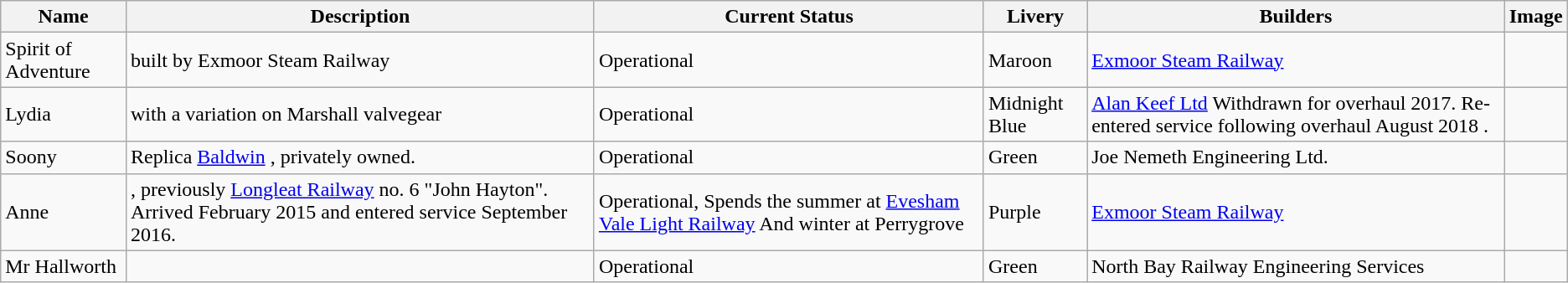<table class="wikitable">
<tr>
<th>Name</th>
<th>Description</th>
<th>Current Status</th>
<th>Livery</th>
<th>Builders</th>
<th>Image</th>
</tr>
<tr>
<td>Spirit of Adventure</td>
<td> built by Exmoor Steam Railway</td>
<td>Operational</td>
<td>Maroon</td>
<td><a href='#'>Exmoor Steam Railway</a></td>
<td></td>
</tr>
<tr>
<td>Lydia</td>
<td> with a variation on Marshall valvegear</td>
<td>Operational</td>
<td>Midnight Blue</td>
<td><a href='#'>Alan Keef Ltd</a> Withdrawn for overhaul 2017. Re-entered service following overhaul  August 2018 .</td>
<td><br></td>
</tr>
<tr>
<td>Soony</td>
<td>Replica <a href='#'>Baldwin</a> , privately owned.</td>
<td>Operational</td>
<td>Green</td>
<td>Joe Nemeth Engineering Ltd.</td>
<td><br></td>
</tr>
<tr>
<td>Anne</td>
<td>, previously <a href='#'>Longleat Railway</a> no. 6 "John Hayton". Arrived February 2015 and entered service September 2016.</td>
<td Operational, currently based at [https://en.wikipedia.org/wiki/Evesham_Vale_Light_Railway>Operational, Spends the summer at <a href='#'>Evesham Vale Light Railway</a> And winter at Perrygrove</td>
<td>Purple</td>
<td><a href='#'>Exmoor Steam Railway</a></td>
<td><br></td>
</tr>
<tr>
<td>Mr Hallworth</td>
<td></td>
<td>Operational</td>
<td>Green</td>
<td>North Bay Railway Engineering Services</td>
<td><br></td>
</tr>
</table>
